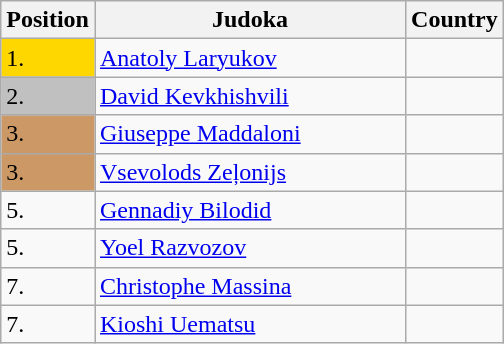<table class=wikitable>
<tr>
<th width=10>Position</th>
<th width=200>Judoka</th>
<th width=10>Country</th>
</tr>
<tr>
<td bgcolor=gold>1.</td>
<td><a href='#'>Anatoly Laryukov</a></td>
<td></td>
</tr>
<tr>
<td bgcolor="silver">2.</td>
<td><a href='#'>David Kevkhishvili</a></td>
<td></td>
</tr>
<tr>
<td bgcolor="CC9966">3.</td>
<td><a href='#'>Giuseppe Maddaloni</a></td>
<td></td>
</tr>
<tr>
<td bgcolor="CC9966">3.</td>
<td><a href='#'>Vsevolods Zeļonijs</a></td>
<td></td>
</tr>
<tr>
<td>5.</td>
<td><a href='#'>Gennadiy Bilodid</a></td>
<td></td>
</tr>
<tr>
<td>5.</td>
<td><a href='#'>Yoel Razvozov</a></td>
<td></td>
</tr>
<tr>
<td>7.</td>
<td><a href='#'>Christophe Massina</a></td>
<td></td>
</tr>
<tr>
<td>7.</td>
<td><a href='#'>Kioshi Uematsu</a></td>
<td></td>
</tr>
</table>
